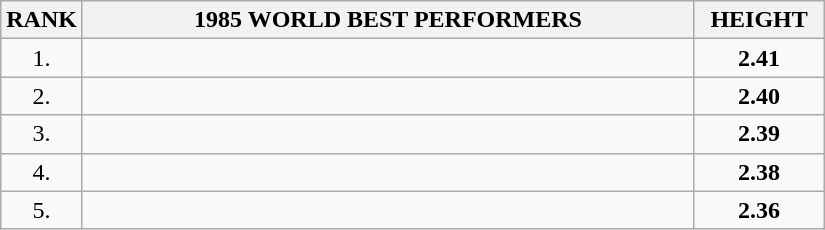<table class="wikitable sortable">
<tr>
<th>RANK</th>
<th align="center" style="width: 25em">1985 WORLD BEST PERFORMERS</th>
<th align="center" style="width: 5em">HEIGHT</th>
</tr>
<tr>
<td align="center">1.</td>
<td></td>
<td align="center"><strong>2.41</strong></td>
</tr>
<tr>
<td align="center">2.</td>
<td></td>
<td align="center"><strong>2.40</strong></td>
</tr>
<tr>
<td align="center">3.</td>
<td></td>
<td align="center"><strong>2.39</strong></td>
</tr>
<tr>
<td align="center">4.</td>
<td></td>
<td align="center"><strong>2.38</strong></td>
</tr>
<tr>
<td align="center">5.</td>
<td></td>
<td align="center"><strong>2.36</strong></td>
</tr>
</table>
